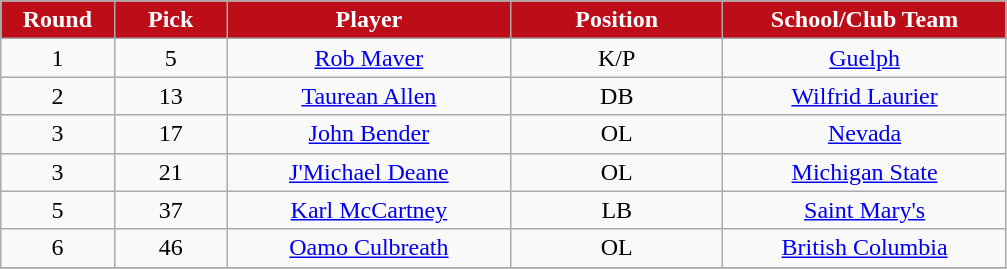<table class="wikitable sortable">
<tr>
<th style="background:#bd0d18;color:#FFFFFF;"  width="8%">Round</th>
<th style="background:#bd0d18;color:#FFFFFF;"  width="8%">Pick</th>
<th style="background:#bd0d18;color:#FFFFFF;"  width="20%">Player</th>
<th style="background:#bd0d18;color:#FFFFFF;"  width="15%">Position</th>
<th style="background:#bd0d18;color:#FFFFFF;"  width="20%">School/Club Team</th>
</tr>
<tr align="center">
<td align=center>1</td>
<td>5</td>
<td><a href='#'>Rob Maver</a></td>
<td>K/P</td>
<td><a href='#'>Guelph</a></td>
</tr>
<tr align="center">
<td align=center>2</td>
<td>13</td>
<td><a href='#'>Taurean Allen</a></td>
<td>DB</td>
<td><a href='#'>Wilfrid Laurier</a></td>
</tr>
<tr align="center">
<td align=center>3</td>
<td>17</td>
<td><a href='#'>John Bender</a></td>
<td>OL</td>
<td><a href='#'>Nevada</a></td>
</tr>
<tr align="center">
<td align=center>3</td>
<td>21</td>
<td><a href='#'>J'Michael Deane</a></td>
<td>OL</td>
<td><a href='#'>Michigan State</a></td>
</tr>
<tr align="center">
<td align=center>5</td>
<td>37</td>
<td><a href='#'>Karl McCartney</a></td>
<td>LB</td>
<td><a href='#'>Saint Mary's</a></td>
</tr>
<tr align="center">
<td align=center>6</td>
<td>46</td>
<td><a href='#'>Oamo Culbreath</a></td>
<td>OL</td>
<td><a href='#'>British Columbia</a></td>
</tr>
<tr>
</tr>
</table>
